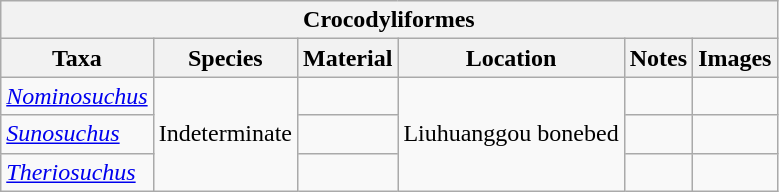<table class="wikitable" align="center">
<tr>
<th colspan="7" align="center"><strong>Crocodyliformes</strong></th>
</tr>
<tr>
<th>Taxa</th>
<th>Species</th>
<th>Material</th>
<th>Location</th>
<th>Notes</th>
<th>Images</th>
</tr>
<tr>
<td><em><a href='#'>Nominosuchus</a></em></td>
<td rowspan="3">Indeterminate</td>
<td></td>
<td rowspan="3">Liuhuanggou bonebed</td>
<td></td>
<td></td>
</tr>
<tr>
<td><em><a href='#'>Sunosuchus</a></em></td>
<td></td>
<td></td>
<td></td>
</tr>
<tr>
<td><em><a href='#'>Theriosuchus</a></em></td>
<td></td>
<td></td>
<td></td>
</tr>
</table>
